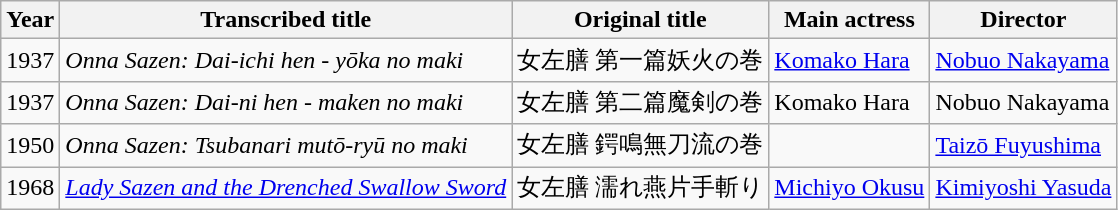<table class="wikitable">
<tr>
<th>Year</th>
<th>Transcribed title</th>
<th>Original title</th>
<th>Main actress</th>
<th>Director</th>
</tr>
<tr>
<td>1937</td>
<td><em>Onna Sazen: Dai-ichi hen - yōka no maki</em></td>
<td>女左膳 第一篇妖火の巻</td>
<td><a href='#'>Komako Hara</a></td>
<td><a href='#'>Nobuo Nakayama</a></td>
</tr>
<tr>
<td>1937</td>
<td><em>Onna Sazen: Dai-ni hen - maken no maki</em></td>
<td>女左膳 第二篇魔剣の巻</td>
<td>Komako Hara</td>
<td>Nobuo Nakayama</td>
</tr>
<tr>
<td>1950</td>
<td><em>Onna Sazen: Tsubanari mutō-ryū no maki </em></td>
<td>女左膳 鍔鳴無刀流の巻</td>
<td></td>
<td><a href='#'>Taizō Fuyushima</a></td>
</tr>
<tr>
<td>1968</td>
<td><em><a href='#'>Lady Sazen and the Drenched Swallow Sword</a></em></td>
<td>女左膳 濡れ燕片手斬り</td>
<td><a href='#'>Michiyo Okusu</a></td>
<td><a href='#'>Kimiyoshi Yasuda</a></td>
</tr>
</table>
